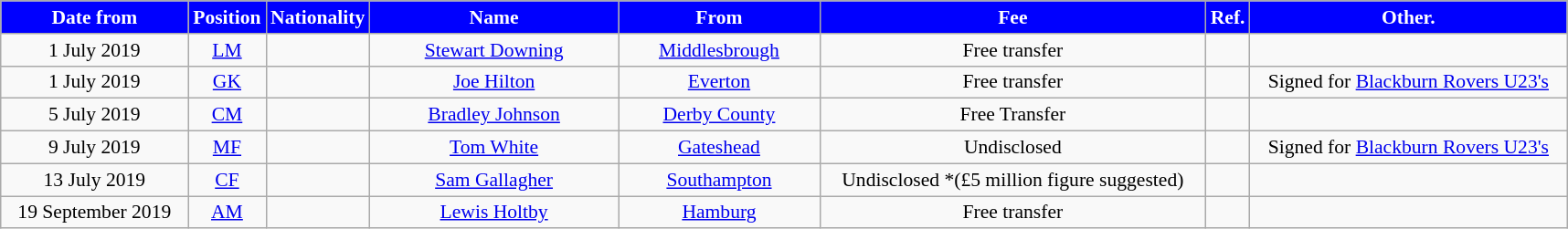<table class="wikitable"  style="text-align:center; font-size:90%; ">
<tr>
<th style="background:#0000FF; color:white; width:130px;">Date from</th>
<th style="background:#0000FF; color:white; width:50px;">Position</th>
<th style="background:#0000FF; color:white; width:50px;">Nationality</th>
<th style="background:#0000FF; color:white; width:175px;">Name</th>
<th style="background:#0000FF; color:white; width:140px;">From</th>
<th style="background:#0000FF; color:white; width:275px;">Fee</th>
<th style="background:#0000FF; color:white; width:25px;">Ref.</th>
<th style="background:#0000FF; color:white; width:225px;">Other.</th>
</tr>
<tr>
<td>1 July 2019</td>
<td><a href='#'>LM</a></td>
<td></td>
<td><a href='#'>Stewart Downing</a></td>
<td> <a href='#'>Middlesbrough</a></td>
<td>Free transfer</td>
<td></td>
<td></td>
</tr>
<tr>
<td>1 July 2019</td>
<td><a href='#'>GK</a></td>
<td></td>
<td><a href='#'>Joe Hilton</a></td>
<td> <a href='#'>Everton</a></td>
<td>Free transfer</td>
<td></td>
<td>Signed for <a href='#'>Blackburn Rovers U23's</a></td>
</tr>
<tr>
<td>5 July 2019</td>
<td><a href='#'>CM</a></td>
<td></td>
<td><a href='#'>Bradley Johnson</a></td>
<td> <a href='#'>Derby County</a></td>
<td>Free Transfer</td>
<td></td>
<td></td>
</tr>
<tr>
<td>9 July 2019</td>
<td><a href='#'>MF</a></td>
<td></td>
<td><a href='#'>Tom White</a></td>
<td> <a href='#'>Gateshead</a></td>
<td>Undisclosed</td>
<td></td>
<td>Signed for <a href='#'>Blackburn Rovers U23's</a></td>
</tr>
<tr>
<td>13 July 2019</td>
<td><a href='#'>CF</a></td>
<td></td>
<td><a href='#'>Sam Gallagher</a></td>
<td> <a href='#'>Southampton</a></td>
<td>Undisclosed *(£5 million figure suggested)</td>
<td></td>
<td></td>
</tr>
<tr>
<td>19 September 2019</td>
<td><a href='#'>AM</a></td>
<td></td>
<td><a href='#'>Lewis Holtby</a></td>
<td> <a href='#'>Hamburg</a></td>
<td>Free transfer</td>
<td></td>
<td></td>
</tr>
</table>
